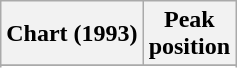<table class="wikitable sortable">
<tr>
<th>Chart (1993)</th>
<th>Peak<br>position</th>
</tr>
<tr>
</tr>
<tr>
</tr>
</table>
